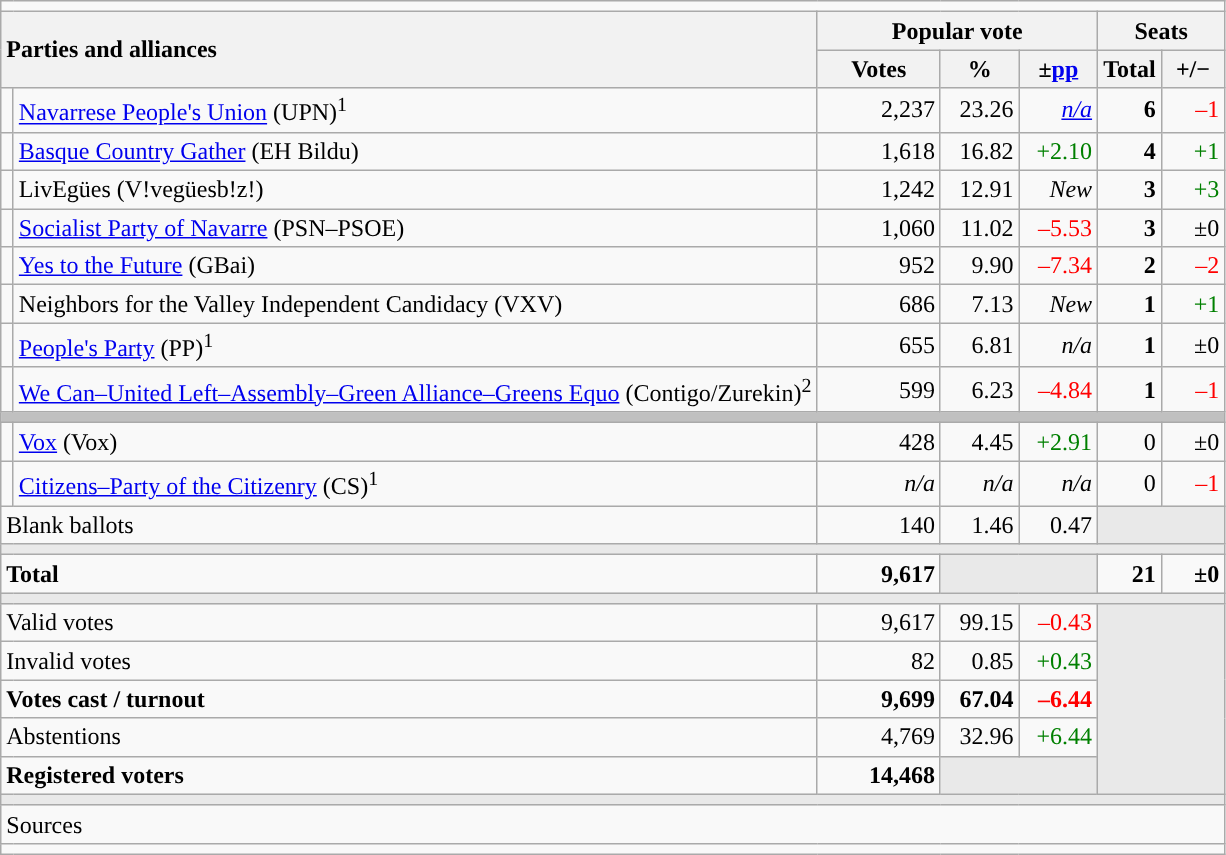<table class="wikitable" style="text-align:right;">
<tr>
<td colspan="7"></td>
</tr>
<tr>
<th style="text-align:left;" rowspan="2" colspan="2" width="525">Parties and alliances</th>
<th colspan="3">Popular vote</th>
<th colspan="2">Seats</th>
</tr>
<tr>
<th width="75">Votes</th>
<th width="45">%</th>
<th width="45">±<a href='#'>pp</a></th>
<th width="35">Total</th>
<th width="35">+/−</th>
</tr>
<tr>
<td width="1" style="color:inherit;background:"></td>
<td align="left"><a href='#'>Navarrese People's Union</a> (UPN)<sup>1</sup></td>
<td>2,237</td>
<td>23.26</td>
<td><em><a href='#'>n/a</a></em></td>
<td><strong>6</strong></td>
<td style="color:red;">–1</td>
</tr>
<tr>
<td style="color:inherit;background:"></td>
<td align="left"><a href='#'>Basque Country Gather</a> (EH Bildu)</td>
<td>1,618</td>
<td>16.82</td>
<td style="color:green;">+2.10</td>
<td><strong>4</strong></td>
<td style="color:green;">+1</td>
</tr>
<tr>
<td style="color:inherit;background:"></td>
<td align="left">LivEgües (V!vegüesb!z!)</td>
<td>1,242</td>
<td>12.91</td>
<td><em>New</em></td>
<td><strong>3</strong></td>
<td style="color:green;">+3</td>
</tr>
<tr>
<td style="color:inherit;background:"></td>
<td align="left"><a href='#'>Socialist Party of Navarre</a> (PSN–PSOE)</td>
<td>1,060</td>
<td>11.02</td>
<td style="color:red;">–5.53</td>
<td><strong>3</strong></td>
<td>±0</td>
</tr>
<tr>
<td style="color:inherit;background:"></td>
<td align="left"><a href='#'>Yes to the Future</a> (GBai)</td>
<td>952</td>
<td>9.90</td>
<td style="color:red;">–7.34</td>
<td><strong>2</strong></td>
<td style="color:red;">–2</td>
</tr>
<tr>
<td style="color:inherit;background:"></td>
<td align="left">Neighbors for the Valley Independent Candidacy (VXV)</td>
<td>686</td>
<td>7.13</td>
<td><em>New</em></td>
<td><strong>1</strong></td>
<td style="color:green;">+1</td>
</tr>
<tr>
<td style="color:inherit;background:"></td>
<td align="left"><a href='#'>People's Party</a> (PP)<sup>1</sup></td>
<td>655</td>
<td>6.81</td>
<td><em>n/a</em></td>
<td><strong>1</strong></td>
<td>±0</td>
</tr>
<tr>
<td style="color:inherit;background:"></td>
<td align="left"><a href='#'>We Can–United Left–Assembly–Green Alliance–Greens Equo</a> (Contigo/Zurekin)<sup>2</sup></td>
<td>599</td>
<td>6.23</td>
<td style="color:red;">–4.84</td>
<td><strong>1</strong></td>
<td style="color:red;">–1</td>
</tr>
<tr>
<td colspan="7" bgcolor="#C0C0C0"></td>
</tr>
<tr>
<td style="color:inherit;background:"></td>
<td align="left"><a href='#'>Vox</a> (Vox)</td>
<td>428</td>
<td>4.45</td>
<td style="color:green;">+2.91</td>
<td>0</td>
<td>±0</td>
</tr>
<tr>
<td style="color:inherit;background:"></td>
<td align="left"><a href='#'>Citizens–Party of the Citizenry</a> (CS)<sup>1</sup></td>
<td><em>n/a</em></td>
<td><em>n/a</em></td>
<td><em>n/a</em></td>
<td>0</td>
<td style="color:red;">–1</td>
</tr>
<tr>
<td align="left" colspan="2">Blank ballots</td>
<td>140</td>
<td>1.46</td>
<td>0.47</td>
<td bgcolor="#E9E9E9" colspan="2"></td>
</tr>
<tr>
<td colspan="7" bgcolor="#E9E9E9"></td>
</tr>
<tr style="font-weight:bold;">
<td align="left" colspan="2">Total</td>
<td>9,617</td>
<td bgcolor="#E9E9E9" colspan="2"></td>
<td>21</td>
<td>±0</td>
</tr>
<tr>
<td colspan="7" bgcolor="#E9E9E9"></td>
</tr>
<tr>
<td align="left" colspan="2">Valid votes</td>
<td>9,617</td>
<td>99.15</td>
<td style="color:red;">–0.43</td>
<td bgcolor="#E9E9E9" colspan="2" rowspan="5"></td>
</tr>
<tr>
<td align="left" colspan="2">Invalid votes</td>
<td>82</td>
<td>0.85</td>
<td style="color:green;">+0.43</td>
</tr>
<tr style="font-weight:bold;">
<td align="left" colspan="2">Votes cast / turnout</td>
<td>9,699</td>
<td>67.04</td>
<td style="color:red;">–6.44</td>
</tr>
<tr>
<td align="left" colspan="2">Abstentions</td>
<td>4,769</td>
<td>32.96</td>
<td style="color:green;">+6.44</td>
</tr>
<tr style="font-weight:bold;">
<td align="left" colspan="2">Registered voters</td>
<td>14,468</td>
<td bgcolor="#E9E9E9" colspan="2"></td>
</tr>
<tr>
<td colspan="7" bgcolor="#E9E9E9"></td>
</tr>
<tr>
<td align="left" colspan="7">Sources</td>
</tr>
<tr>
<td colspan="7" style="text-align:left; max-width:790px;"></td>
</tr>
</table>
